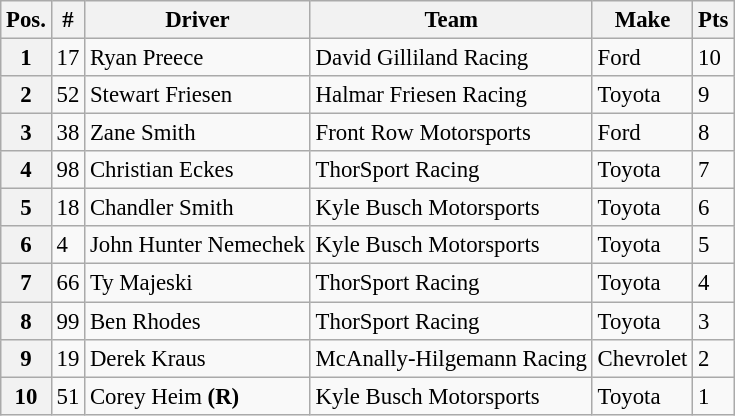<table class="wikitable" style="font-size:95%">
<tr>
<th>Pos.</th>
<th>#</th>
<th>Driver</th>
<th>Team</th>
<th>Make</th>
<th>Pts</th>
</tr>
<tr>
<th>1</th>
<td>17</td>
<td>Ryan Preece</td>
<td>David Gilliland Racing</td>
<td>Ford</td>
<td>10</td>
</tr>
<tr>
<th>2</th>
<td>52</td>
<td>Stewart Friesen</td>
<td>Halmar Friesen Racing</td>
<td>Toyota</td>
<td>9</td>
</tr>
<tr>
<th>3</th>
<td>38</td>
<td>Zane Smith</td>
<td>Front Row Motorsports</td>
<td>Ford</td>
<td>8</td>
</tr>
<tr>
<th>4</th>
<td>98</td>
<td>Christian Eckes</td>
<td>ThorSport Racing</td>
<td>Toyota</td>
<td>7</td>
</tr>
<tr>
<th>5</th>
<td>18</td>
<td>Chandler Smith</td>
<td>Kyle Busch Motorsports</td>
<td>Toyota</td>
<td>6</td>
</tr>
<tr>
<th>6</th>
<td>4</td>
<td>John Hunter Nemechek</td>
<td>Kyle Busch Motorsports</td>
<td>Toyota</td>
<td>5</td>
</tr>
<tr>
<th>7</th>
<td>66</td>
<td>Ty Majeski</td>
<td>ThorSport Racing</td>
<td>Toyota</td>
<td>4</td>
</tr>
<tr>
<th>8</th>
<td>99</td>
<td>Ben Rhodes</td>
<td>ThorSport Racing</td>
<td>Toyota</td>
<td>3</td>
</tr>
<tr>
<th>9</th>
<td>19</td>
<td>Derek Kraus</td>
<td>McAnally-Hilgemann Racing</td>
<td>Chevrolet</td>
<td>2</td>
</tr>
<tr>
<th>10</th>
<td>51</td>
<td>Corey Heim <strong>(R)</strong></td>
<td>Kyle Busch Motorsports</td>
<td>Toyota</td>
<td>1</td>
</tr>
</table>
